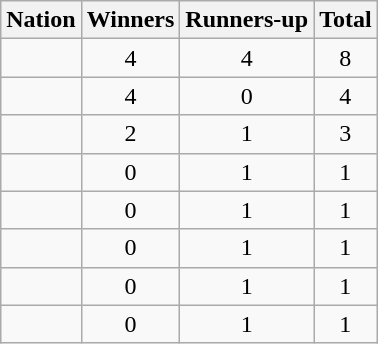<table class="wikitable sortable" style="text-align:center;">
<tr>
<th>Nation</th>
<th>Winners</th>
<th>Runners-up</th>
<th>Total</th>
</tr>
<tr>
<td align=left></td>
<td>4</td>
<td>4</td>
<td>8</td>
</tr>
<tr>
<td align=left></td>
<td>4</td>
<td>0</td>
<td>4</td>
</tr>
<tr>
<td align=left></td>
<td>2</td>
<td>1</td>
<td>3</td>
</tr>
<tr>
<td align=left></td>
<td>0</td>
<td>1</td>
<td>1</td>
</tr>
<tr>
<td align=left></td>
<td>0</td>
<td>1</td>
<td>1</td>
</tr>
<tr>
<td align=left></td>
<td>0</td>
<td>1</td>
<td>1</td>
</tr>
<tr>
<td align=left></td>
<td>0</td>
<td>1</td>
<td>1</td>
</tr>
<tr>
<td align=left></td>
<td>0</td>
<td>1</td>
<td>1</td>
</tr>
</table>
